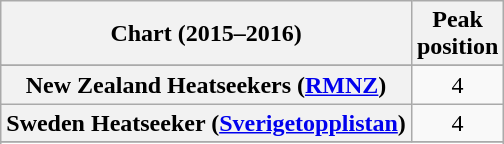<table class="wikitable plainrowheaders sortable" style="text-align:center">
<tr>
<th scope="col">Chart (2015–2016)</th>
<th scope="col">Peak<br>position</th>
</tr>
<tr>
</tr>
<tr>
</tr>
<tr>
</tr>
<tr>
</tr>
<tr>
</tr>
<tr>
</tr>
<tr>
<th scope="row">New Zealand Heatseekers (<a href='#'>RMNZ</a>)</th>
<td>4</td>
</tr>
<tr>
<th scope="row">Sweden Heatseeker (<a href='#'>Sverigetopplistan</a>)</th>
<td>4</td>
</tr>
<tr>
</tr>
<tr>
</tr>
<tr>
</tr>
<tr>
</tr>
<tr>
</tr>
</table>
